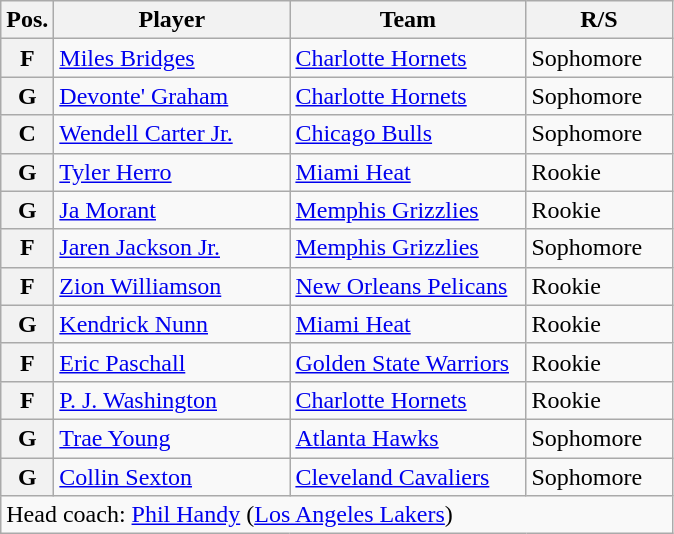<table class="wikitable">
<tr>
<th>Pos.</th>
<th style="width:150px;">Player</th>
<th width=150>Team</th>
<th width=90>R/S</th>
</tr>
<tr>
<th>F</th>
<td><a href='#'>Miles Bridges</a></td>
<td><a href='#'>Charlotte Hornets</a></td>
<td>Sophomore</td>
</tr>
<tr>
<th>G</th>
<td><a href='#'>Devonte' Graham</a></td>
<td><a href='#'>Charlotte Hornets</a></td>
<td>Sophomore</td>
</tr>
<tr>
<th>C</th>
<td><a href='#'>Wendell Carter Jr.</a></td>
<td><a href='#'>Chicago Bulls</a></td>
<td>Sophomore</td>
</tr>
<tr>
<th>G</th>
<td><a href='#'>Tyler Herro</a></td>
<td><a href='#'>Miami Heat</a></td>
<td>Rookie</td>
</tr>
<tr>
<th>G</th>
<td><a href='#'>Ja Morant</a></td>
<td><a href='#'>Memphis Grizzlies</a></td>
<td>Rookie</td>
</tr>
<tr>
<th>F</th>
<td><a href='#'>Jaren Jackson Jr.</a></td>
<td><a href='#'>Memphis Grizzlies</a></td>
<td>Sophomore</td>
</tr>
<tr>
<th>F</th>
<td><a href='#'>Zion Williamson</a></td>
<td><a href='#'>New Orleans Pelicans</a></td>
<td>Rookie</td>
</tr>
<tr>
<th>G</th>
<td><a href='#'>Kendrick Nunn</a></td>
<td><a href='#'>Miami Heat</a></td>
<td>Rookie</td>
</tr>
<tr>
<th>F</th>
<td><a href='#'>Eric Paschall</a></td>
<td><a href='#'>Golden State Warriors</a></td>
<td>Rookie</td>
</tr>
<tr>
<th>F</th>
<td><a href='#'>P. J. Washington</a></td>
<td><a href='#'>Charlotte Hornets</a></td>
<td>Rookie</td>
</tr>
<tr>
<th>G</th>
<td><a href='#'>Trae Young</a></td>
<td><a href='#'>Atlanta Hawks</a></td>
<td>Sophomore</td>
</tr>
<tr>
<th>G</th>
<td><a href='#'>Collin Sexton</a></td>
<td><a href='#'>Cleveland Cavaliers</a></td>
<td>Sophomore</td>
</tr>
<tr>
<td colspan="5">Head coach: <a href='#'>Phil Handy</a> (<a href='#'>Los Angeles Lakers</a>)</td>
</tr>
</table>
